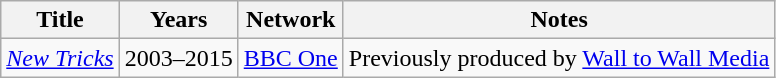<table class="wikitable sortable">
<tr>
<th>Title</th>
<th>Years</th>
<th>Network</th>
<th>Notes</th>
</tr>
<tr>
<td><em><a href='#'>New Tricks</a></em></td>
<td>2003–2015</td>
<td><a href='#'>BBC One</a></td>
<td>Previously produced by <a href='#'>Wall to Wall Media</a></td>
</tr>
</table>
